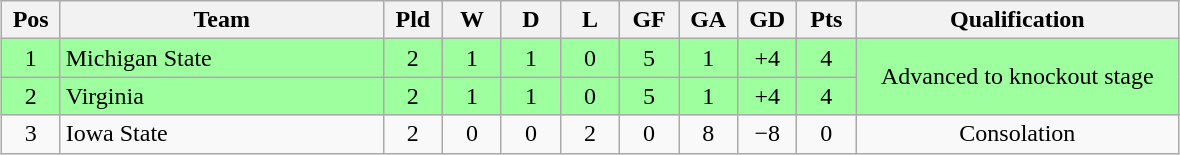<table class="wikitable" style="text-align:center; margin: 1em auto">
<tr>
<th style="width:2em">Pos</th>
<th style="width:13em">Team</th>
<th style="width:2em">Pld</th>
<th style="width:2em">W</th>
<th style="width:2em">D</th>
<th style="width:2em">L</th>
<th style="width:2em">GF</th>
<th style="width:2em">GA</th>
<th style="width:2em">GD</th>
<th style="width:2em">Pts</th>
<th style="width:13em">Qualification</th>
</tr>
<tr bgcolor="#9eff9e">
<td>1</td>
<td style="text-align:left">Michigan State</td>
<td>2</td>
<td>1</td>
<td>1</td>
<td>0</td>
<td>5</td>
<td>1</td>
<td>+4</td>
<td>4</td>
<td rowspan="2">Advanced to knockout stage</td>
</tr>
<tr bgcolor="#9eff9e">
<td>2</td>
<td style="text-align:left">Virginia</td>
<td>2</td>
<td>1</td>
<td>1</td>
<td>0</td>
<td>5</td>
<td>1</td>
<td>+4</td>
<td>4</td>
</tr>
<tr>
<td>3</td>
<td style="text-align:left">Iowa State</td>
<td>2</td>
<td>0</td>
<td>0</td>
<td>2</td>
<td>0</td>
<td>8</td>
<td>−8</td>
<td>0</td>
<td>Consolation</td>
</tr>
</table>
